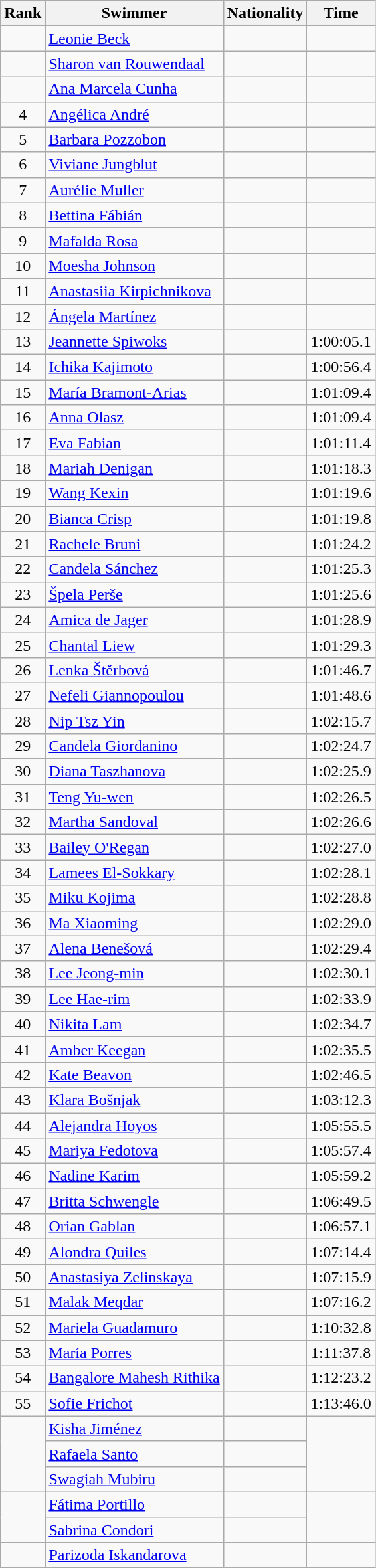<table class="wikitable sortable" style="text-align:center">
<tr>
<th>Rank</th>
<th>Swimmer</th>
<th>Nationality</th>
<th>Time</th>
</tr>
<tr>
<td></td>
<td align=left><a href='#'>Leonie Beck</a></td>
<td align=left></td>
<td></td>
</tr>
<tr>
<td></td>
<td align=left><a href='#'>Sharon van Rouwendaal</a></td>
<td align=left></td>
<td></td>
</tr>
<tr>
<td></td>
<td align=left><a href='#'>Ana Marcela Cunha</a></td>
<td align=left></td>
<td></td>
</tr>
<tr>
<td>4</td>
<td align=left><a href='#'>Angélica André</a></td>
<td align=left></td>
<td></td>
</tr>
<tr>
<td>5</td>
<td align=left><a href='#'>Barbara Pozzobon</a></td>
<td align=left></td>
<td></td>
</tr>
<tr>
<td>6</td>
<td align=left><a href='#'>Viviane Jungblut</a></td>
<td align=left></td>
<td></td>
</tr>
<tr>
<td>7</td>
<td align=left><a href='#'>Aurélie Muller</a></td>
<td align=left></td>
<td></td>
</tr>
<tr>
<td>8</td>
<td align=left><a href='#'>Bettina Fábián</a></td>
<td align=left></td>
<td></td>
</tr>
<tr>
<td>9</td>
<td align=left><a href='#'>Mafalda Rosa</a></td>
<td align=left></td>
<td></td>
</tr>
<tr>
<td>10</td>
<td align=left><a href='#'>Moesha Johnson</a></td>
<td align=left></td>
<td></td>
</tr>
<tr>
<td>11</td>
<td align=left><a href='#'>Anastasiia Kirpichnikova</a></td>
<td align=left></td>
<td></td>
</tr>
<tr>
<td>12</td>
<td align=left><a href='#'>Ángela Martínez</a></td>
<td align=left></td>
<td></td>
</tr>
<tr>
<td>13</td>
<td align=left><a href='#'>Jeannette Spiwoks</a></td>
<td align=left></td>
<td>1:00:05.1</td>
</tr>
<tr>
<td>14</td>
<td align=left><a href='#'>Ichika Kajimoto</a></td>
<td align=left></td>
<td>1:00:56.4</td>
</tr>
<tr>
<td>15</td>
<td align=left><a href='#'>María Bramont-Arias</a></td>
<td align=left></td>
<td>1:01:09.4</td>
</tr>
<tr>
<td>16</td>
<td align=left><a href='#'>Anna Olasz</a></td>
<td align=left></td>
<td>1:01:09.4</td>
</tr>
<tr>
<td>17</td>
<td align=left><a href='#'>Eva Fabian</a></td>
<td align=left></td>
<td>1:01:11.4</td>
</tr>
<tr>
<td>18</td>
<td align=left><a href='#'>Mariah Denigan</a></td>
<td align=left></td>
<td>1:01:18.3</td>
</tr>
<tr>
<td>19</td>
<td align=left><a href='#'>Wang Kexin</a></td>
<td align=left></td>
<td>1:01:19.6</td>
</tr>
<tr>
<td>20</td>
<td align=left><a href='#'>Bianca Crisp</a></td>
<td align=left></td>
<td>1:01:19.8</td>
</tr>
<tr>
<td>21</td>
<td align=left><a href='#'>Rachele Bruni</a></td>
<td align=left></td>
<td>1:01:24.2</td>
</tr>
<tr>
<td>22</td>
<td align=left><a href='#'>Candela Sánchez</a></td>
<td align=left></td>
<td>1:01:25.3</td>
</tr>
<tr>
<td>23</td>
<td align=left><a href='#'>Špela Perše</a></td>
<td align=left></td>
<td>1:01:25.6</td>
</tr>
<tr>
<td>24</td>
<td align=left><a href='#'>Amica de Jager</a></td>
<td align=left></td>
<td>1:01:28.9</td>
</tr>
<tr>
<td>25</td>
<td align=left><a href='#'>Chantal Liew</a></td>
<td align=left></td>
<td>1:01:29.3</td>
</tr>
<tr>
<td>26</td>
<td align=left><a href='#'>Lenka Štěrbová</a></td>
<td align=left></td>
<td>1:01:46.7</td>
</tr>
<tr>
<td>27</td>
<td align=left><a href='#'>Nefeli Giannopoulou</a></td>
<td align=left></td>
<td>1:01:48.6</td>
</tr>
<tr>
<td>28</td>
<td align=left><a href='#'>Nip Tsz Yin</a></td>
<td align=left></td>
<td>1:02:15.7</td>
</tr>
<tr>
<td>29</td>
<td align=left><a href='#'>Candela Giordanino</a></td>
<td align=left></td>
<td>1:02:24.7</td>
</tr>
<tr>
<td>30</td>
<td align=left><a href='#'>Diana Taszhanova</a></td>
<td align=left></td>
<td>1:02:25.9</td>
</tr>
<tr>
<td>31</td>
<td align=left><a href='#'>Teng Yu-wen</a></td>
<td align=left></td>
<td>1:02:26.5</td>
</tr>
<tr>
<td>32</td>
<td align=left><a href='#'>Martha Sandoval</a></td>
<td align=left></td>
<td>1:02:26.6</td>
</tr>
<tr>
<td>33</td>
<td align=left><a href='#'>Bailey O'Regan</a></td>
<td align=left></td>
<td>1:02:27.0</td>
</tr>
<tr>
<td>34</td>
<td align=left><a href='#'>Lamees El-Sokkary</a></td>
<td align=left></td>
<td>1:02:28.1</td>
</tr>
<tr>
<td>35</td>
<td align=left><a href='#'>Miku Kojima</a></td>
<td align=left></td>
<td>1:02:28.8</td>
</tr>
<tr>
<td>36</td>
<td align=left><a href='#'>Ma Xiaoming</a></td>
<td align=left></td>
<td>1:02:29.0</td>
</tr>
<tr>
<td>37</td>
<td align=left><a href='#'>Alena Benešová</a></td>
<td align=left></td>
<td>1:02:29.4</td>
</tr>
<tr>
<td>38</td>
<td align=left><a href='#'>Lee Jeong-min</a></td>
<td align=left></td>
<td>1:02:30.1</td>
</tr>
<tr>
<td>39</td>
<td align=left><a href='#'>Lee Hae-rim</a></td>
<td align=left></td>
<td>1:02:33.9</td>
</tr>
<tr>
<td>40</td>
<td align=left><a href='#'>Nikita Lam</a></td>
<td align=left></td>
<td>1:02:34.7</td>
</tr>
<tr>
<td>41</td>
<td align=left><a href='#'>Amber Keegan</a></td>
<td align=left></td>
<td>1:02:35.5</td>
</tr>
<tr>
<td>42</td>
<td align=left><a href='#'>Kate Beavon</a></td>
<td align=left></td>
<td>1:02:46.5</td>
</tr>
<tr>
<td>43</td>
<td align=left><a href='#'>Klara Bošnjak</a></td>
<td align=left></td>
<td>1:03:12.3</td>
</tr>
<tr>
<td>44</td>
<td align=left><a href='#'>Alejandra Hoyos</a></td>
<td align=left></td>
<td>1:05:55.5</td>
</tr>
<tr>
<td>45</td>
<td align=left><a href='#'>Mariya Fedotova</a></td>
<td align=left></td>
<td>1:05:57.4</td>
</tr>
<tr>
<td>46</td>
<td align=left><a href='#'>Nadine Karim</a></td>
<td align=left></td>
<td>1:05:59.2</td>
</tr>
<tr>
<td>47</td>
<td align=left><a href='#'>Britta Schwengle</a></td>
<td align=left></td>
<td>1:06:49.5</td>
</tr>
<tr>
<td>48</td>
<td align=left><a href='#'>Orian Gablan</a></td>
<td align=left></td>
<td>1:06:57.1</td>
</tr>
<tr>
<td>49</td>
<td align=left><a href='#'>Alondra Quiles</a></td>
<td align=left></td>
<td>1:07:14.4</td>
</tr>
<tr>
<td>50</td>
<td align=left><a href='#'>Anastasiya Zelinskaya</a></td>
<td align=left></td>
<td>1:07:15.9</td>
</tr>
<tr>
<td>51</td>
<td align=left><a href='#'>Malak Meqdar</a></td>
<td align=left></td>
<td>1:07:16.2</td>
</tr>
<tr>
<td>52</td>
<td align=left><a href='#'>Mariela Guadamuro</a></td>
<td align=left></td>
<td>1:10:32.8</td>
</tr>
<tr>
<td>53</td>
<td align=left><a href='#'>María Porres</a></td>
<td align=left></td>
<td>1:11:37.8</td>
</tr>
<tr>
<td>54</td>
<td align=left><a href='#'>Bangalore Mahesh Rithika</a></td>
<td align=left></td>
<td>1:12:23.2</td>
</tr>
<tr>
<td>55</td>
<td align=left><a href='#'>Sofie Frichot</a></td>
<td align=left></td>
<td>1:13:46.0</td>
</tr>
<tr>
<td rowspan=3></td>
<td align=left><a href='#'>Kisha Jiménez</a></td>
<td align=left></td>
<td rowspan=3></td>
</tr>
<tr>
<td align=left><a href='#'>Rafaela Santo</a></td>
<td align=left></td>
</tr>
<tr>
<td align=left><a href='#'>Swagiah Mubiru</a></td>
<td align=left></td>
</tr>
<tr>
<td rowspan=2></td>
<td align=left><a href='#'>Fátima Portillo</a></td>
<td align=left></td>
<td rowspan=2></td>
</tr>
<tr>
<td align=left><a href='#'>Sabrina Condori</a></td>
<td align=left></td>
</tr>
<tr>
<td></td>
<td align=left><a href='#'>Parizoda Iskandarova</a></td>
<td align=left></td>
<td></td>
</tr>
</table>
